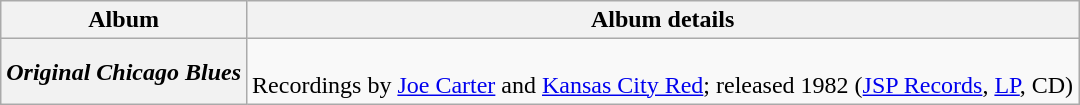<table class="wikitable plainrowheaders" style="text-align:left">
<tr>
<th scope=col>Album</th>
<th scope=col>Album details</th>
</tr>
<tr>
<th scope=row style="text-align:left"><em>Original Chicago Blues</em></th>
<td><br>Recordings by <a href='#'>Joe Carter</a> and <a href='#'>Kansas City Red</a>; released 1982 (<a href='#'>JSP Records</a>, <a href='#'>LP</a>, CD)</td>
</tr>
</table>
